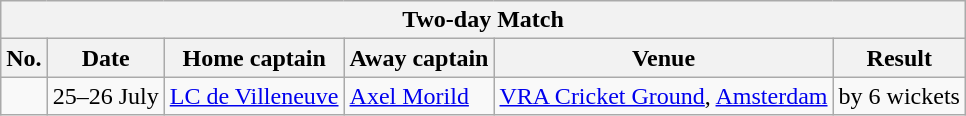<table class="wikitable">
<tr>
<th colspan="9">Two-day Match</th>
</tr>
<tr>
<th>No.</th>
<th>Date</th>
<th>Home captain</th>
<th>Away captain</th>
<th>Venue</th>
<th>Result</th>
</tr>
<tr>
<td></td>
<td>25–26 July</td>
<td><a href='#'>LC de Villeneuve</a></td>
<td><a href='#'>Axel Morild</a></td>
<td><a href='#'>VRA Cricket Ground</a>, <a href='#'>Amsterdam</a></td>
<td> by 6 wickets</td>
</tr>
</table>
